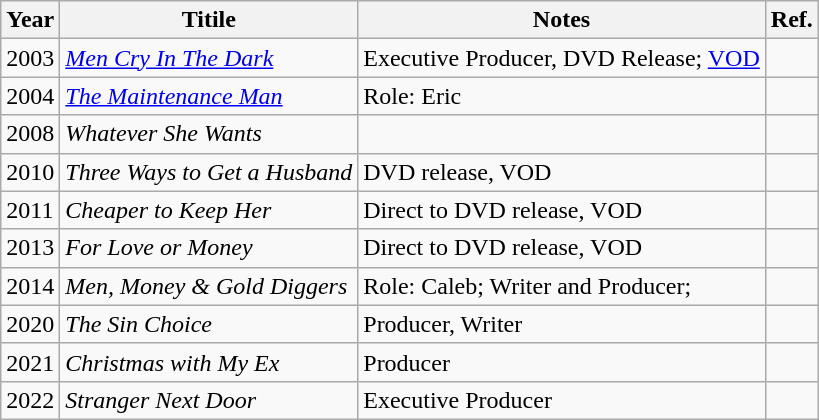<table class="wikitable">
<tr>
<th>Year</th>
<th>Titile</th>
<th>Notes</th>
<th>Ref.</th>
</tr>
<tr>
<td>2003</td>
<td><a href='#'><em>Men Cry In The Dark</em></a></td>
<td>Executive Producer, DVD Release; <a href='#'>VOD</a></td>
<td></td>
</tr>
<tr>
<td>2004</td>
<td><a href='#'><em>The Maintenance Man</em></a></td>
<td>Role: Eric</td>
<td></td>
</tr>
<tr>
<td>2008</td>
<td><em>Whatever She Wants</em></td>
<td></td>
<td></td>
</tr>
<tr>
<td>2010</td>
<td><em>Three Ways to Get a Husband</em></td>
<td>DVD release, VOD</td>
<td></td>
</tr>
<tr>
<td>2011</td>
<td><em>Cheaper to Keep Her</em></td>
<td>Direct to DVD release, VOD</td>
<td></td>
</tr>
<tr>
<td>2013</td>
<td><em>For Love or Money</em></td>
<td>Direct to DVD release, VOD</td>
<td></td>
</tr>
<tr>
<td>2014</td>
<td><em>Men, Money & Gold Diggers</em></td>
<td>Role: Caleb; Writer and Producer;</td>
<td></td>
</tr>
<tr>
<td>2020</td>
<td><em>The Sin Choice</em></td>
<td>Producer, Writer</td>
<td></td>
</tr>
<tr>
<td>2021</td>
<td><em>Christmas with My Ex</em></td>
<td>Producer</td>
<td></td>
</tr>
<tr>
<td>2022</td>
<td><em>Stranger Next Door</em></td>
<td>Executive Producer</td>
<td></td>
</tr>
</table>
